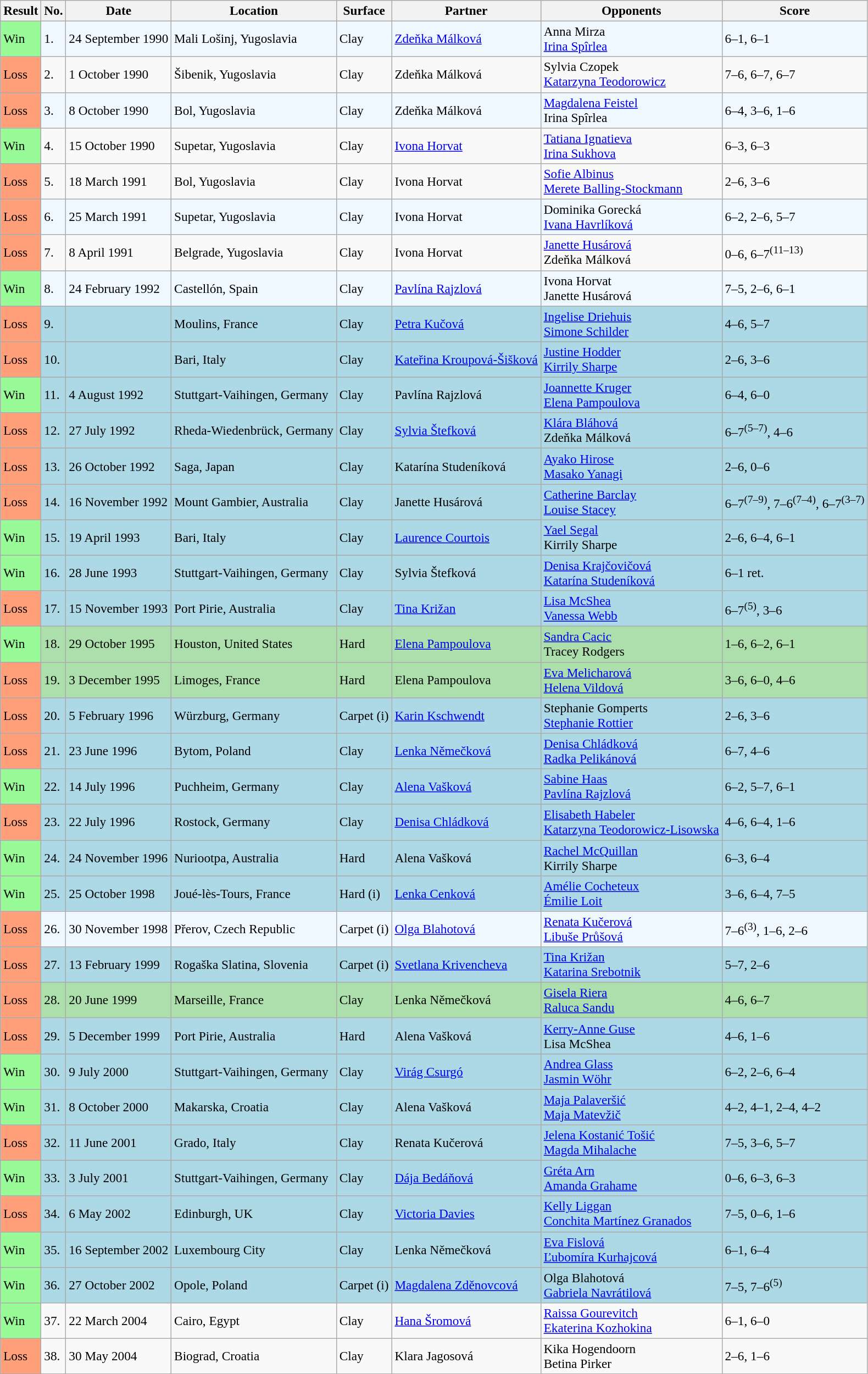<table class="wikitable" style="font-size:97%;">
<tr>
<th>Result</th>
<th>No.</th>
<th>Date</th>
<th>Location</th>
<th>Surface</th>
<th>Partner</th>
<th>Opponents</th>
<th>Score</th>
</tr>
<tr style="background:#f0f8ff;">
<td style="background:#98fb98;">Win</td>
<td>1.</td>
<td>24 September 1990</td>
<td>Mali Lošinj, Yugoslavia</td>
<td>Clay</td>
<td> <a href='#'>Zdeňka Málková</a></td>
<td> Anna Mirza<br> <a href='#'>Irina Spîrlea</a></td>
<td>6–1, 6–1</td>
</tr>
<tr>
<td style="background:#ffa07a;">Loss</td>
<td>2.</td>
<td>1 October 1990</td>
<td>Šibenik, Yugoslavia</td>
<td>Clay</td>
<td> Zdeňka Málková</td>
<td> Sylvia Czopek<br> <a href='#'>Katarzyna Teodorowicz</a></td>
<td>7–6, 6–7, 6–7</td>
</tr>
<tr style="background:#f0f8ff;">
<td style="background:#ffa07a;">Loss</td>
<td>3.</td>
<td>8 October 1990</td>
<td>Bol, Yugoslavia</td>
<td>Clay</td>
<td> Zdeňka Málková</td>
<td> <a href='#'>Magdalena Feistel</a><br> Irina Spîrlea</td>
<td>6–4, 3–6, 1–6</td>
</tr>
<tr>
<td style="background:#98fb98;">Win</td>
<td>4.</td>
<td>15 October 1990</td>
<td>Supetar, Yugoslavia</td>
<td>Clay</td>
<td> <a href='#'>Ivona Horvat</a></td>
<td> <a href='#'>Tatiana Ignatieva</a><br> <a href='#'>Irina Sukhova</a></td>
<td>6–3, 6–3</td>
</tr>
<tr>
<td style="background:#ffa07a;">Loss</td>
<td>5.</td>
<td>18 March 1991</td>
<td>Bol, Yugoslavia</td>
<td>Clay</td>
<td> Ivona Horvat</td>
<td> <a href='#'>Sofie Albinus</a><br> <a href='#'>Merete Balling-Stockmann</a></td>
<td>2–6, 3–6</td>
</tr>
<tr style="background:#f0f8ff;">
<td style="background:#ffa07a;">Loss</td>
<td>6.</td>
<td>25 March 1991</td>
<td>Supetar, Yugoslavia</td>
<td>Clay</td>
<td> Ivona Horvat</td>
<td> Dominika Gorecká<br> <a href='#'>Ivana Havrlíková</a></td>
<td>6–2, 2–6, 5–7</td>
</tr>
<tr>
<td style="background:#ffa07a;">Loss</td>
<td>7.</td>
<td>8 April 1991</td>
<td>Belgrade, Yugoslavia</td>
<td>Clay</td>
<td> Ivona Horvat</td>
<td> <a href='#'>Janette Husárová</a><br> Zdeňka Málková</td>
<td>0–6, 6–7<sup>(11–13)</sup></td>
</tr>
<tr style="background:#f0f8ff;">
<td style="background:#98fb98;">Win</td>
<td>8.</td>
<td>24 February 1992</td>
<td>Castellón, Spain</td>
<td>Clay</td>
<td> <a href='#'>Pavlína Rajzlová</a></td>
<td> Ivona Horvat<br> Janette Husárová</td>
<td>7–5, 2–6, 6–1</td>
</tr>
<tr style="background:lightblue;">
<td style="background:#ffa07a;">Loss</td>
<td>9.</td>
<td></td>
<td>Moulins, France</td>
<td>Clay</td>
<td> <a href='#'>Petra Kučová</a></td>
<td> <a href='#'>Ingelise Driehuis</a><br> <a href='#'>Simone Schilder</a></td>
<td>4–6, 5–7</td>
</tr>
<tr style="background:lightblue;">
<td style="background:#ffa07a;">Loss</td>
<td>10.</td>
<td></td>
<td>Bari, Italy</td>
<td>Clay</td>
<td> <a href='#'>Kateřina Kroupová-Šišková</a></td>
<td> <a href='#'>Justine Hodder</a><br> <a href='#'>Kirrily Sharpe</a></td>
<td>2–6, 3–6</td>
</tr>
<tr style="background:lightblue;">
<td style="background:#98fb98;">Win</td>
<td>11.</td>
<td>4 August 1992</td>
<td>Stuttgart-Vaihingen, Germany</td>
<td>Clay</td>
<td> Pavlína Rajzlová</td>
<td> <a href='#'>Joannette Kruger</a><br> <a href='#'>Elena Pampoulova</a></td>
<td>6–4, 6–0</td>
</tr>
<tr style="background:lightblue;">
<td style="background:#ffa07a;">Loss</td>
<td>12.</td>
<td>27 July 1992</td>
<td>Rheda-Wiedenbrück, Germany</td>
<td>Clay</td>
<td> <a href='#'>Sylvia Štefková</a></td>
<td> <a href='#'>Klára Bláhová</a><br> Zdeňka Málková</td>
<td>6–7<sup>(5–7)</sup>, 4–6</td>
</tr>
<tr style="background:lightblue;">
<td style="background:#ffa07a;">Loss</td>
<td>13.</td>
<td>26 October 1992</td>
<td>Saga, Japan</td>
<td>Clay</td>
<td> Katarína Studeníková</td>
<td> <a href='#'>Ayako Hirose</a><br> <a href='#'>Masako Yanagi</a></td>
<td>2–6, 0–6</td>
</tr>
<tr style="background:lightblue;">
<td style="background:#ffa07a;">Loss</td>
<td>14.</td>
<td>16 November 1992</td>
<td>Mount Gambier, Australia</td>
<td>Clay</td>
<td> Janette Husárová</td>
<td> <a href='#'>Catherine Barclay</a><br> <a href='#'>Louise Stacey</a></td>
<td>6–7<sup>(7–9)</sup>, 7–6<sup>(7–4)</sup>, 6–7<sup>(3–7)</sup></td>
</tr>
<tr style="background:lightblue;">
<td style="background:#98fb98;">Win</td>
<td>15.</td>
<td>19 April 1993</td>
<td>Bari, Italy</td>
<td>Clay</td>
<td> <a href='#'>Laurence Courtois</a></td>
<td> <a href='#'>Yael Segal</a><br> Kirrily Sharpe</td>
<td>2–6, 6–4, 6–1</td>
</tr>
<tr style="background:lightblue;">
<td style="background:#98fb98;">Win</td>
<td>16.</td>
<td>28 June 1993</td>
<td>Stuttgart-Vaihingen, Germany</td>
<td>Clay</td>
<td> Sylvia Štefková</td>
<td> <a href='#'>Denisa Krajčovičová</a><br> <a href='#'>Katarína Studeníková</a></td>
<td>6–1 ret.</td>
</tr>
<tr style="background:lightblue;">
<td style="background:#ffa07a;">Loss</td>
<td>17.</td>
<td>15 November 1993</td>
<td>Port Pirie, Australia</td>
<td>Clay</td>
<td> <a href='#'>Tina Križan</a></td>
<td> <a href='#'>Lisa McShea</a><br> <a href='#'>Vanessa Webb</a></td>
<td>6–7<sup>(5)</sup>, 3–6</td>
</tr>
<tr style="background:#addfad;">
<td style="background:#98fb98;">Win</td>
<td>18.</td>
<td>29 October 1995</td>
<td>Houston, United States</td>
<td>Hard</td>
<td> <a href='#'>Elena Pampoulova</a></td>
<td> <a href='#'>Sandra Cacic</a><br> Tracey Rodgers</td>
<td>1–6, 6–2, 6–1</td>
</tr>
<tr style="background:#addfad;">
<td style="background:#ffa07a;">Loss</td>
<td>19.</td>
<td>3 December 1995</td>
<td>Limoges, France</td>
<td>Hard</td>
<td> Elena Pampoulova</td>
<td> <a href='#'>Eva Melicharová</a><br> <a href='#'>Helena Vildová</a></td>
<td>3–6, 6–0, 4–6</td>
</tr>
<tr style="background:lightblue;">
<td style="background:#ffa07a;">Loss</td>
<td>20.</td>
<td>5 February 1996</td>
<td>Würzburg, Germany</td>
<td>Carpet (i)</td>
<td> <a href='#'>Karin Kschwendt</a></td>
<td> Stephanie Gomperts<br> <a href='#'>Stephanie Rottier</a></td>
<td>2–6, 3–6</td>
</tr>
<tr style="background:lightblue;">
<td style="background:#ffa07a;">Loss</td>
<td>21.</td>
<td>23 June 1996</td>
<td>Bytom, Poland</td>
<td>Clay</td>
<td> <a href='#'>Lenka Němečková</a></td>
<td> <a href='#'>Denisa Chládková</a><br> <a href='#'>Radka Pelikánová</a></td>
<td>6–7, 4–6</td>
</tr>
<tr style="background:lightblue;">
<td style="background:#98fb98;">Win</td>
<td>22.</td>
<td>14 July 1996</td>
<td>Puchheim, Germany</td>
<td>Clay</td>
<td> <a href='#'>Alena Vašková</a></td>
<td> <a href='#'>Sabine Haas</a><br> <a href='#'>Pavlína Rajzlová</a></td>
<td>6–2, 5–7, 6–1</td>
</tr>
<tr style="background:lightblue;">
<td style="background:#ffa07a;">Loss</td>
<td>23.</td>
<td>22 July 1996</td>
<td>Rostock, Germany</td>
<td>Clay</td>
<td> <a href='#'>Denisa Chládková</a></td>
<td> <a href='#'>Elisabeth Habeler</a><br> <a href='#'>Katarzyna Teodorowicz-Lisowska</a></td>
<td>4–6, 6–4, 1–6</td>
</tr>
<tr style="background:lightblue;">
<td style="background:#98fb98;">Win</td>
<td>24.</td>
<td>24 November 1996</td>
<td>Nuriootpa, Australia</td>
<td>Hard</td>
<td> Alena Vašková</td>
<td> <a href='#'>Rachel McQuillan</a><br> Kirrily Sharpe</td>
<td>6–3, 6–4</td>
</tr>
<tr style="background:lightblue;">
<td style="background:#98fb98;">Win</td>
<td>25.</td>
<td>25 October 1998</td>
<td>Joué-lès-Tours, France</td>
<td>Hard (i)</td>
<td> <a href='#'>Lenka Cenková</a></td>
<td> <a href='#'>Amélie Cocheteux</a><br> <a href='#'>Émilie Loit</a></td>
<td>3–6, 6–4, 7–5</td>
</tr>
<tr style="background:#f0f8ff;">
<td style="background:#ffa07a;">Loss</td>
<td>26.</td>
<td>30 November 1998</td>
<td>Přerov, Czech Republic</td>
<td>Carpet (i)</td>
<td> <a href='#'>Olga Blahotová</a></td>
<td> <a href='#'>Renata Kučerová</a><br> <a href='#'>Libuše Průšová</a></td>
<td>7–6<sup>(3)</sup>, 1–6, 2–6</td>
</tr>
<tr style="background:lightblue;">
<td style="background:#ffa07a;">Loss</td>
<td>27.</td>
<td>13 February 1999</td>
<td>Rogaška Slatina, Slovenia</td>
<td>Carpet (i)</td>
<td> <a href='#'>Svetlana Krivencheva</a></td>
<td> <a href='#'>Tina Križan</a><br> <a href='#'>Katarina Srebotnik</a></td>
<td>5–7, 2–6</td>
</tr>
<tr style="background:#addfad;">
<td style="background:#ffa07a;">Loss</td>
<td>28.</td>
<td>20 June 1999</td>
<td>Marseille, France</td>
<td>Clay</td>
<td> Lenka Němečková</td>
<td> <a href='#'>Gisela Riera</a><br> <a href='#'>Raluca Sandu</a></td>
<td>4–6, 6–7</td>
</tr>
<tr style="background:lightblue;">
<td style="background:#ffa07a;">Loss</td>
<td>29.</td>
<td>5 December 1999</td>
<td>Port Pirie, Australia</td>
<td>Hard</td>
<td> Alena Vašková</td>
<td> <a href='#'>Kerry-Anne Guse</a><br> Lisa McShea</td>
<td>4–6, 1–6</td>
</tr>
<tr style="background:lightblue;">
<td style="background:#98fb98;">Win</td>
<td>30.</td>
<td>9 July 2000</td>
<td>Stuttgart-Vaihingen, Germany</td>
<td>Clay</td>
<td> <a href='#'>Virág Csurgó</a></td>
<td> <a href='#'>Andrea Glass</a><br> <a href='#'>Jasmin Wöhr</a></td>
<td>6–2, 2–6, 6–4</td>
</tr>
<tr style="background:lightblue;">
<td style="background:#98fb98;">Win</td>
<td>31.</td>
<td>8 October 2000</td>
<td>Makarska, Croatia</td>
<td>Clay</td>
<td> Alena Vašková</td>
<td> <a href='#'>Maja Palaveršić</a><br> <a href='#'>Maja Matevžič</a></td>
<td>4–2, 4–1, 2–4, 4–2</td>
</tr>
<tr style="background:lightblue;">
<td style="background:#ffa07a;">Loss</td>
<td>32.</td>
<td>11 June 2001</td>
<td>Grado, Italy</td>
<td>Clay</td>
<td> Renata Kučerová</td>
<td> <a href='#'>Jelena Kostanić Tošić</a><br> <a href='#'>Magda Mihalache</a></td>
<td>7–5, 3–6, 5–7</td>
</tr>
<tr style="background:lightblue;">
<td style="background:#98fb98;">Win</td>
<td>33.</td>
<td>3 July 2001</td>
<td>Stuttgart-Vaihingen, Germany</td>
<td>Clay</td>
<td> <a href='#'>Dája Bedáňová</a></td>
<td> <a href='#'>Gréta Arn</a><br> <a href='#'>Amanda Grahame</a></td>
<td>0–6, 6–3, 6–3</td>
</tr>
<tr style="background:lightblue;">
<td style="background:#ffa07a;">Loss</td>
<td>34.</td>
<td>6 May 2002</td>
<td>Edinburgh, UK</td>
<td>Clay</td>
<td> <a href='#'>Victoria Davies</a></td>
<td> <a href='#'>Kelly Liggan</a><br> <a href='#'>Conchita Martínez Granados</a></td>
<td>7–5, 0–6, 1–6</td>
</tr>
<tr style="background:lightblue;">
<td style="background:#98fb98;">Win</td>
<td>35.</td>
<td>16 September 2002</td>
<td>Luxembourg City</td>
<td>Clay</td>
<td> Lenka Němečková</td>
<td> <a href='#'>Eva Fislová</a><br> <a href='#'>Ľubomíra Kurhajcová</a></td>
<td>6–1, 6–4</td>
</tr>
<tr style="background:lightblue;">
<td style="background:#98fb98;">Win</td>
<td>36.</td>
<td>27 October 2002</td>
<td>Opole, Poland</td>
<td>Carpet (i)</td>
<td> <a href='#'>Magdalena Zděnovcová</a></td>
<td> Olga Blahotová<br> <a href='#'>Gabriela Navrátilová</a></td>
<td>7–5, 7–6<sup>(5)</sup></td>
</tr>
<tr>
<td style="background:#98fb98;">Win</td>
<td>37.</td>
<td>22 March 2004</td>
<td>Cairo, Egypt</td>
<td>Clay</td>
<td> <a href='#'>Hana Šromová</a></td>
<td> <a href='#'>Raissa Gourevitch</a><br> <a href='#'>Ekaterina Kozhokina</a></td>
<td>6–1, 6–0</td>
</tr>
<tr>
<td style="background:#ffa07a;">Loss</td>
<td>38.</td>
<td>30 May 2004</td>
<td>Biograd, Croatia</td>
<td>Clay</td>
<td> Klara Jagosová</td>
<td> Kika Hogendoorn<br> Betina Pirker</td>
<td>2–6, 1–6</td>
</tr>
</table>
